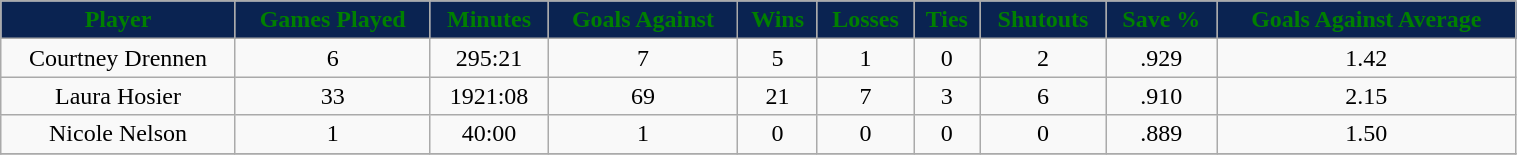<table class="wikitable" width="80%">
<tr align="center"  style="background:#0a2351;color:green;">
<td><strong>Player</strong></td>
<td><strong>Games Played</strong></td>
<td><strong>Minutes</strong></td>
<td><strong>Goals Against</strong></td>
<td><strong>Wins</strong></td>
<td><strong>Losses</strong></td>
<td><strong>Ties</strong></td>
<td><strong>Shutouts</strong></td>
<td><strong>Save %</strong></td>
<td><strong>Goals Against Average</strong></td>
</tr>
<tr align="center" bgcolor="">
<td>Courtney Drennen</td>
<td>6</td>
<td>295:21</td>
<td>7</td>
<td>5</td>
<td>1</td>
<td>0</td>
<td>2</td>
<td>.929</td>
<td>1.42</td>
</tr>
<tr align="center" bgcolor="">
<td>Laura Hosier</td>
<td>33</td>
<td>1921:08</td>
<td>69</td>
<td>21</td>
<td>7</td>
<td>3</td>
<td>6</td>
<td>.910</td>
<td>2.15</td>
</tr>
<tr align="center" bgcolor="">
<td>Nicole Nelson</td>
<td>1</td>
<td>40:00</td>
<td>1</td>
<td>0</td>
<td>0</td>
<td>0</td>
<td>0</td>
<td>.889</td>
<td>1.50</td>
</tr>
<tr align="center" bgcolor="">
</tr>
</table>
